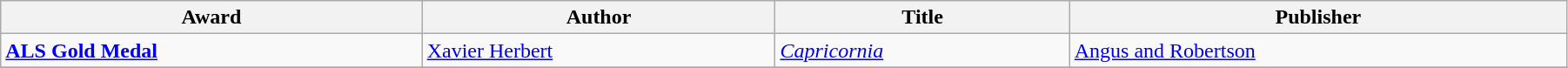<table class="wikitable" width=95%>
<tr>
<th>Award</th>
<th>Author</th>
<th>Title</th>
<th>Publisher</th>
</tr>
<tr>
<td><strong><a href='#'>ALS Gold Medal</a></strong></td>
<td><a href='#'>Xavier Herbert</a></td>
<td><em><a href='#'>Capricornia</a></em></td>
<td><a href='#'>Angus and Robertson</a></td>
</tr>
<tr>
</tr>
</table>
